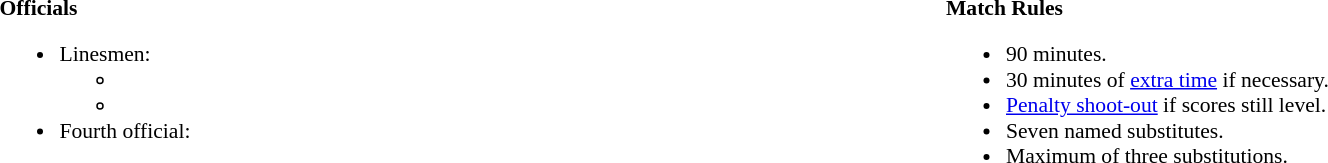<table width=100% style="font-size: 90%">
<tr>
<td width=50% valign=top><br><strong>Officials</strong><ul><li>Linesmen:<ul><li></li><li></li></ul></li><li>Fourth official:</li></ul></td>
<td width=50% valign=top><br><strong>Match Rules</strong><ul><li>90 minutes.</li><li>30 minutes of <a href='#'>extra time</a> if necessary.</li><li><a href='#'>Penalty shoot-out</a> if scores still level.</li><li>Seven named substitutes.</li><li>Maximum of three substitutions.</li></ul></td>
</tr>
</table>
